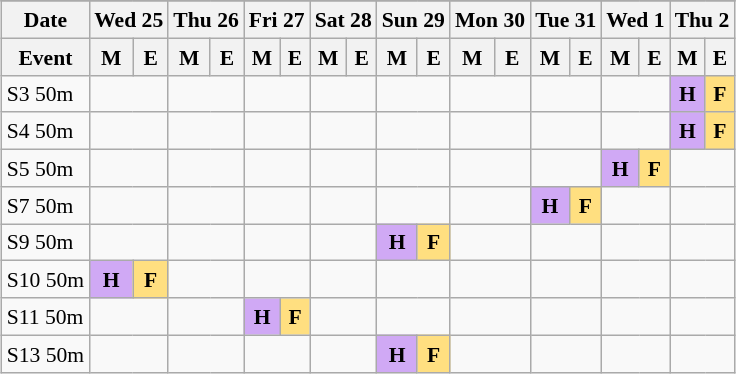<table class="wikitable" style="margin:0.5em auto; font-size:90%; line-height:1.25em;">
<tr align="center">
</tr>
<tr>
<th>Date</th>
<th colspan="2">Wed 25</th>
<th colspan="2">Thu 26</th>
<th colspan="2">Fri 27</th>
<th colspan="2">Sat 28</th>
<th colspan="2">Sun 29</th>
<th colspan="2">Mon 30</th>
<th colspan="2">Tue 31</th>
<th colspan="2">Wed 1</th>
<th colspan="2">Thu 2</th>
</tr>
<tr>
<th>Event</th>
<th>M</th>
<th>E</th>
<th>M</th>
<th>E</th>
<th>M</th>
<th>E</th>
<th>M</th>
<th>E</th>
<th>M</th>
<th>E</th>
<th>M</th>
<th>E</th>
<th>M</th>
<th>E</th>
<th>M</th>
<th>E</th>
<th>M</th>
<th>E</th>
</tr>
<tr align="center">
<td align="left">S3 50m</td>
<td colspan="2"></td>
<td colspan="2"></td>
<td colspan="2"></td>
<td colspan="2"></td>
<td colspan="2"></td>
<td colspan="2"></td>
<td colspan="2"></td>
<td colspan="2"></td>
<td bgcolor="#D0A9F5"><strong>H</strong></td>
<td bgcolor="#FFDF80"><strong>F</strong></td>
</tr>
<tr align="center">
<td align="left">S4 50m</td>
<td colspan="2"></td>
<td colspan="2"></td>
<td colspan="2"></td>
<td colspan="2"></td>
<td colspan="2"></td>
<td colspan="2"></td>
<td colspan="2"></td>
<td colspan="2"></td>
<td bgcolor="#D0A9F5"><strong>H</strong></td>
<td bgcolor="#FFDF80"><strong>F</strong></td>
</tr>
<tr align="center">
<td align="left">S5 50m</td>
<td colspan="2"></td>
<td colspan="2"></td>
<td colspan="2"></td>
<td colspan="2"></td>
<td colspan="2"></td>
<td colspan="2"></td>
<td colspan="2"></td>
<td bgcolor="#D0A9F5"><strong>H</strong></td>
<td bgcolor="#FFDF80"><strong>F</strong></td>
<td colspan="2"></td>
</tr>
<tr align="center">
<td align="left">S7 50m</td>
<td colspan="2"></td>
<td colspan="2"></td>
<td colspan="2"></td>
<td colspan="2"></td>
<td colspan="2"></td>
<td colspan="2"></td>
<td bgcolor="#D0A9F5"><strong>H</strong></td>
<td bgcolor="#FFDF80"><strong>F</strong></td>
<td colspan="2"></td>
<td colspan="2"></td>
</tr>
<tr align="center">
<td align="left">S9 50m</td>
<td colspan="2"></td>
<td colspan="2"></td>
<td colspan="2"></td>
<td colspan="2"></td>
<td bgcolor="#D0A9F5"><strong>H</strong></td>
<td bgcolor="#FFDF80"><strong>F</strong></td>
<td colspan="2"></td>
<td colspan="2"></td>
<td colspan="2"></td>
<td colspan="2"></td>
</tr>
<tr align="center">
<td align="left">S10 50m</td>
<td bgcolor="#D0A9F5"><strong>H</strong></td>
<td bgcolor="#FFDF80"><strong>F</strong></td>
<td colspan="2"></td>
<td colspan="2"></td>
<td colspan="2"></td>
<td colspan="2"></td>
<td colspan="2"></td>
<td colspan="2"></td>
<td colspan="2"></td>
<td colspan="2"></td>
</tr>
<tr align="center">
<td align="left">S11 50m</td>
<td colspan="2"></td>
<td colspan="2"></td>
<td bgcolor="#D0A9F5"><strong>H</strong></td>
<td bgcolor="#FFDF80"><strong>F</strong></td>
<td colspan="2"></td>
<td colspan="2"></td>
<td colspan="2"></td>
<td colspan="2"></td>
<td colspan="2"></td>
<td colspan="2"></td>
</tr>
<tr align="center">
<td align="left">S13 50m</td>
<td colspan="2"></td>
<td colspan="2"></td>
<td colspan="2"></td>
<td colspan="2"></td>
<td bgcolor="#D0A9F5"><strong>H</strong></td>
<td bgcolor="#FFDF80"><strong>F</strong></td>
<td colspan="2"></td>
<td colspan="2"></td>
<td colspan="2"></td>
<td colspan="2"></td>
</tr>
</table>
